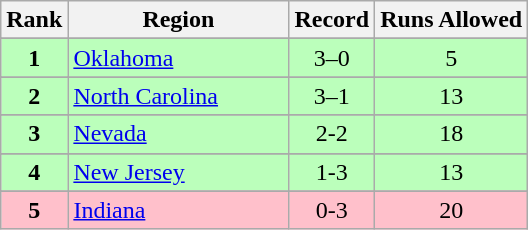<table class="wikitable">
<tr>
<th>Rank</th>
<th>Region</th>
<th>Record</th>
<th>Runs Allowed</th>
</tr>
<tr>
</tr>
<tr bgcolor="bbffbb">
<td align=center><strong>1</strong></td>
<td align="left" width="120"> <a href='#'>Oklahoma</a></td>
<td align=center>3–0</td>
<td align=center>5</td>
</tr>
<tr>
</tr>
<tr bgcolor="bbffbb">
<td align=center><strong>2</strong></td>
<td align="left" width="120"> <a href='#'>North Carolina</a></td>
<td align=center>3–1</td>
<td align=center>13</td>
</tr>
<tr>
</tr>
<tr bgcolor="bbffbb">
<td align=center><strong>3</strong></td>
<td align="left" width="140"> <a href='#'>Nevada</a></td>
<td align=center>2-2</td>
<td align=center>18</td>
</tr>
<tr>
</tr>
<tr bgcolor="bbffbb">
<td align=center><strong>4</strong></td>
<td align="left" width="120"> <a href='#'>New Jersey</a></td>
<td align=center>1-3</td>
<td align=center>13</td>
</tr>
<tr>
</tr>
<tr bgcolor="ffc0cb">
<td align=center><strong>5</strong></td>
<td align="left" width="120"> <a href='#'>Indiana</a></td>
<td align=center>0-3</td>
<td align=center>20</td>
</tr>
</table>
